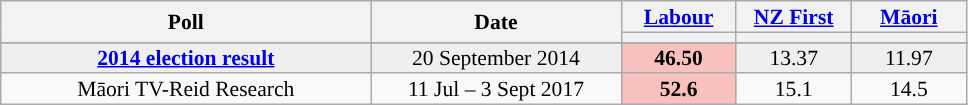<table class="wikitable" style="font-size:90%; line-height:14px; text-align:center">
<tr>
<th style="width:240px;" rowspan="2">Poll</th>
<th style="width:160px;" rowspan="2">Date </th>
<th style="width:70px;" r bgcolor=><a href='#'>Labour</a></th>
<th style="width:70px;" r bgcolor=><a href='#'>NZ First</a></th>
<th style="width:70px;" r bgcolor=><a href='#'>Māori</a></th>
</tr>
<tr>
<th class="unsortable" style="color:inherit;background:"></th>
<th class="unsortable" style="color:inherit;background:"></th>
<th class="unsortable" style="color:inherit;background:"></th>
</tr>
<tr>
</tr>
<tr style="background:#EFEFEF; font-weight:italic;">
<td><strong><a href='#'>2014 election result</a></strong></td>
<td>20 September 2014</td>
<td style="background:#F8C1BE"><strong>46.50</strong></td>
<td>13.37</td>
<td>11.97</td>
</tr>
<tr>
<td>Māori TV-Reid Research</td>
<td>11 Jul – 3 Sept 2017</td>
<td style="background:#F8C1BE"><strong>52.6</strong></td>
<td>15.1</td>
<td>14.5</td>
</tr>
</table>
